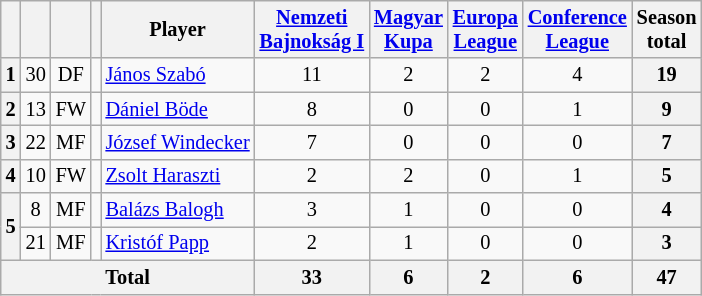<table class="wikitable sortable sticky-header" style="text-align:center; font-size:85%;">
<tr>
<th></th>
<th></th>
<th></th>
<th></th>
<th>Player</th>
<th><a href='#'>Nemzeti<br>Bajnokság I</a></th>
<th><a href='#'>Magyar<br>Kupa</a></th>
<th><a href='#'>Europa<br>League</a></th>
<th><a href='#'>Conference<br>League</a></th>
<th>Season<br>total</th>
</tr>
<tr>
<th>1</th>
<td>30</td>
<td>DF</td>
<td></td>
<td align="left"><a href='#'>János Szabó</a></td>
<td>11</td>
<td>2</td>
<td>2</td>
<td>4</td>
<th>19</th>
</tr>
<tr>
<th>2</th>
<td>13</td>
<td>FW</td>
<td></td>
<td align="left"><a href='#'>Dániel Böde</a></td>
<td>8</td>
<td>0</td>
<td>0</td>
<td>1</td>
<th>9</th>
</tr>
<tr>
<th>3</th>
<td>22</td>
<td>MF</td>
<td></td>
<td align="left"><a href='#'>József Windecker</a></td>
<td>7</td>
<td>0</td>
<td>0</td>
<td>0</td>
<th>7</th>
</tr>
<tr>
<th>4</th>
<td>10</td>
<td>FW</td>
<td></td>
<td align="left"><a href='#'>Zsolt Haraszti</a></td>
<td>2</td>
<td>2</td>
<td>0</td>
<td>1</td>
<th>5</th>
</tr>
<tr>
<th rowspan="2">5</th>
<td>8</td>
<td>MF</td>
<td></td>
<td align="left"><a href='#'>Balázs Balogh</a></td>
<td>3</td>
<td>1</td>
<td>0</td>
<td>0</td>
<th>4</th>
</tr>
<tr>
<td>21</td>
<td>MF</td>
<td></td>
<td align="left"><a href='#'>Kristóf Papp</a></td>
<td>2</td>
<td>1</td>
<td>0</td>
<td>0</td>
<th>3</th>
</tr>
<tr>
<th colspan="5">Total</th>
<th>33</th>
<th>6</th>
<th>2</th>
<th>6</th>
<th>47</th>
</tr>
</table>
